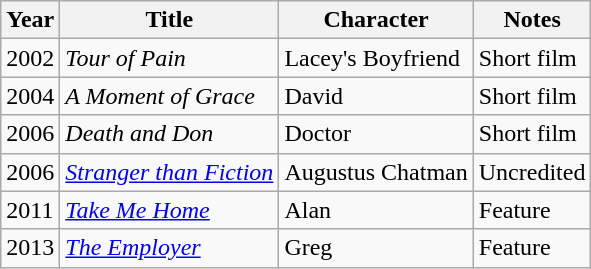<table class="wikitable">
<tr>
<th>Year</th>
<th>Title</th>
<th>Character</th>
<th>Notes</th>
</tr>
<tr>
<td>2002</td>
<td><em>Tour of Pain</em></td>
<td>Lacey's Boyfriend</td>
<td>Short film</td>
</tr>
<tr>
<td>2004</td>
<td><em>A Moment of Grace</em></td>
<td>David</td>
<td>Short film</td>
</tr>
<tr>
<td>2006</td>
<td><em>Death and Don</em></td>
<td>Doctor</td>
<td>Short film</td>
</tr>
<tr>
<td>2006</td>
<td><em><a href='#'>Stranger than Fiction</a></em></td>
<td>Augustus Chatman</td>
<td>Uncredited</td>
</tr>
<tr>
<td>2011</td>
<td><em><a href='#'>Take Me Home</a></em></td>
<td>Alan</td>
<td>Feature</td>
</tr>
<tr>
<td>2013</td>
<td><em><a href='#'>The Employer </a></em></td>
<td>Greg</td>
<td>Feature</td>
</tr>
</table>
